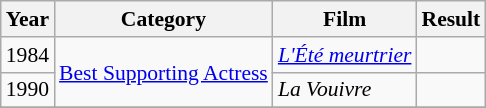<table style="font-size: 90%;" class="wikitable">
<tr>
<th>Year</th>
<th>Category</th>
<th>Film</th>
<th>Result</th>
</tr>
<tr>
<td>1984</td>
<td rowspan="2"><a href='#'>Best Supporting Actress</a></td>
<td><em><a href='#'>L'Été meurtrier</a></em></td>
<td></td>
</tr>
<tr>
<td>1990</td>
<td><em>La Vouivre</em></td>
<td></td>
</tr>
<tr>
</tr>
</table>
